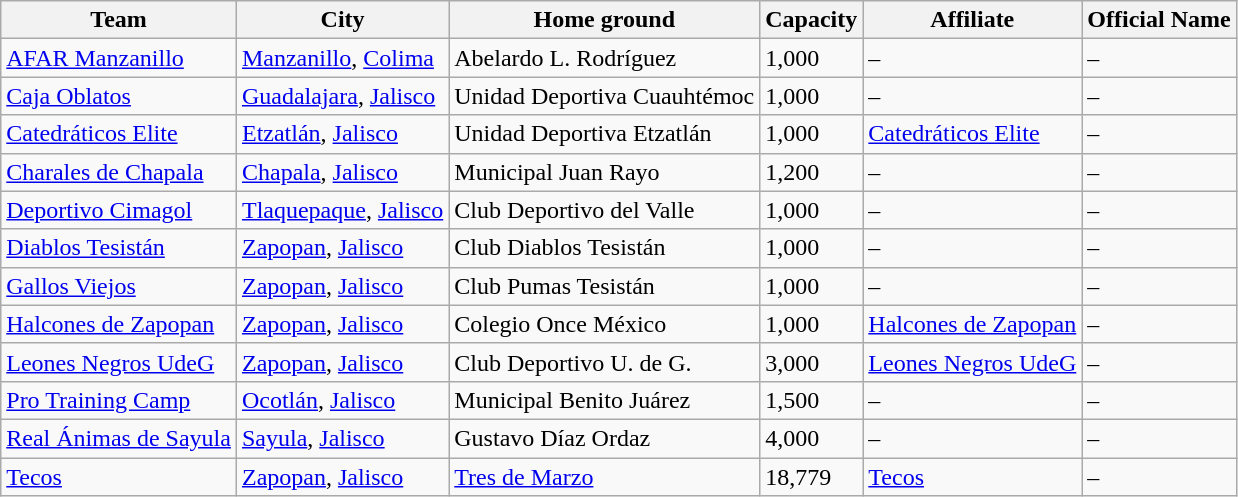<table class="wikitable sortable">
<tr>
<th>Team</th>
<th>City</th>
<th>Home ground</th>
<th>Capacity</th>
<th>Affiliate</th>
<th>Official Name</th>
</tr>
<tr>
<td><a href='#'>AFAR Manzanillo</a></td>
<td><a href='#'>Manzanillo</a>, <a href='#'>Colima</a></td>
<td>Abelardo L. Rodríguez</td>
<td>1,000</td>
<td>–</td>
<td>–</td>
</tr>
<tr>
<td><a href='#'>Caja Oblatos</a></td>
<td><a href='#'>Guadalajara</a>, <a href='#'>Jalisco</a></td>
<td>Unidad Deportiva Cuauhtémoc</td>
<td>1,000</td>
<td>–</td>
<td>–</td>
</tr>
<tr>
<td><a href='#'>Catedráticos Elite</a></td>
<td><a href='#'>Etzatlán</a>, <a href='#'>Jalisco</a></td>
<td>Unidad Deportiva Etzatlán</td>
<td>1,000</td>
<td><a href='#'>Catedráticos Elite</a></td>
<td>–</td>
</tr>
<tr>
<td><a href='#'>Charales de Chapala</a></td>
<td><a href='#'>Chapala</a>, <a href='#'>Jalisco</a></td>
<td>Municipal Juan Rayo</td>
<td>1,200</td>
<td>–</td>
<td>–</td>
</tr>
<tr>
<td><a href='#'>Deportivo Cimagol</a></td>
<td><a href='#'>Tlaquepaque</a>, <a href='#'>Jalisco</a></td>
<td>Club Deportivo del Valle</td>
<td>1,000</td>
<td>–</td>
<td>–</td>
</tr>
<tr>
<td><a href='#'>Diablos Tesistán</a></td>
<td><a href='#'>Zapopan</a>, <a href='#'>Jalisco</a></td>
<td>Club Diablos Tesistán</td>
<td>1,000</td>
<td>–</td>
<td>–</td>
</tr>
<tr>
<td><a href='#'>Gallos Viejos</a></td>
<td><a href='#'>Zapopan</a>, <a href='#'>Jalisco</a></td>
<td>Club Pumas Tesistán</td>
<td>1,000</td>
<td>–</td>
<td>–</td>
</tr>
<tr>
<td><a href='#'>Halcones de Zapopan</a></td>
<td><a href='#'>Zapopan</a>, <a href='#'>Jalisco</a></td>
<td>Colegio Once México</td>
<td>1,000</td>
<td><a href='#'>Halcones de Zapopan</a></td>
<td>–</td>
</tr>
<tr>
<td><a href='#'>Leones Negros UdeG</a></td>
<td><a href='#'>Zapopan</a>, <a href='#'>Jalisco</a></td>
<td>Club Deportivo U. de G.</td>
<td>3,000</td>
<td><a href='#'>Leones Negros UdeG</a></td>
<td>–</td>
</tr>
<tr>
<td><a href='#'>Pro Training Camp</a></td>
<td><a href='#'>Ocotlán</a>, <a href='#'>Jalisco</a></td>
<td>Municipal Benito Juárez</td>
<td>1,500</td>
<td>–</td>
<td>–</td>
</tr>
<tr>
<td><a href='#'>Real Ánimas de Sayula</a></td>
<td><a href='#'>Sayula</a>, <a href='#'>Jalisco</a></td>
<td>Gustavo Díaz Ordaz</td>
<td>4,000</td>
<td>–</td>
<td>–</td>
</tr>
<tr>
<td><a href='#'>Tecos</a></td>
<td><a href='#'>Zapopan</a>, <a href='#'>Jalisco</a></td>
<td><a href='#'>Tres de Marzo</a></td>
<td>18,779</td>
<td><a href='#'>Tecos</a></td>
<td>–</td>
</tr>
</table>
